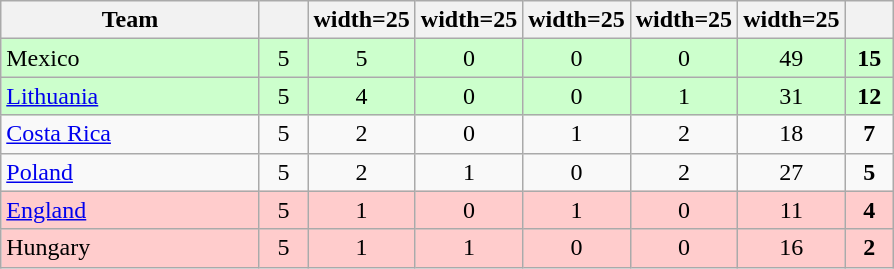<table class="wikitable sortable" style="text-align: center; ">
<tr>
<th width=165>Team</th>
<th width=25></th>
<th>width=25</th>
<th>width=25</th>
<th>width=25</th>
<th>width=25</th>
<th>width=25</th>
<th width=25></th>
</tr>
<tr style="background:#ccffcc;">
<td style="text-align:left;"> Mexico</td>
<td>5</td>
<td>5</td>
<td>0</td>
<td>0</td>
<td>0</td>
<td>49</td>
<td><strong>15</strong></td>
</tr>
<tr style="background:#ccffcc;">
<td style="text-align:left;"> <a href='#'>Lithuania</a></td>
<td>5</td>
<td>4</td>
<td>0</td>
<td>0</td>
<td>1</td>
<td>31</td>
<td><strong>12</strong></td>
</tr>
<tr>
<td style="text-align:left;"> <a href='#'>Costa Rica</a></td>
<td>5</td>
<td>2</td>
<td>0</td>
<td>1</td>
<td>2</td>
<td>18</td>
<td><strong>7</strong></td>
</tr>
<tr>
<td style="text-align:left;"> <a href='#'>Poland</a></td>
<td>5</td>
<td>2</td>
<td>1</td>
<td>0</td>
<td>2</td>
<td>27</td>
<td><strong>5</strong></td>
</tr>
<tr style="background:#FFCCCC;">
<td style="text-align:left;"> <a href='#'>England</a></td>
<td>5</td>
<td>1</td>
<td>0</td>
<td>1</td>
<td>0</td>
<td>11</td>
<td><strong>4</strong></td>
</tr>
<tr style="background:#FFCCCC;">
<td style="text-align:left;"> Hungary</td>
<td>5</td>
<td>1</td>
<td>1</td>
<td>0</td>
<td>0</td>
<td>16</td>
<td><strong>2</strong></td>
</tr>
</table>
